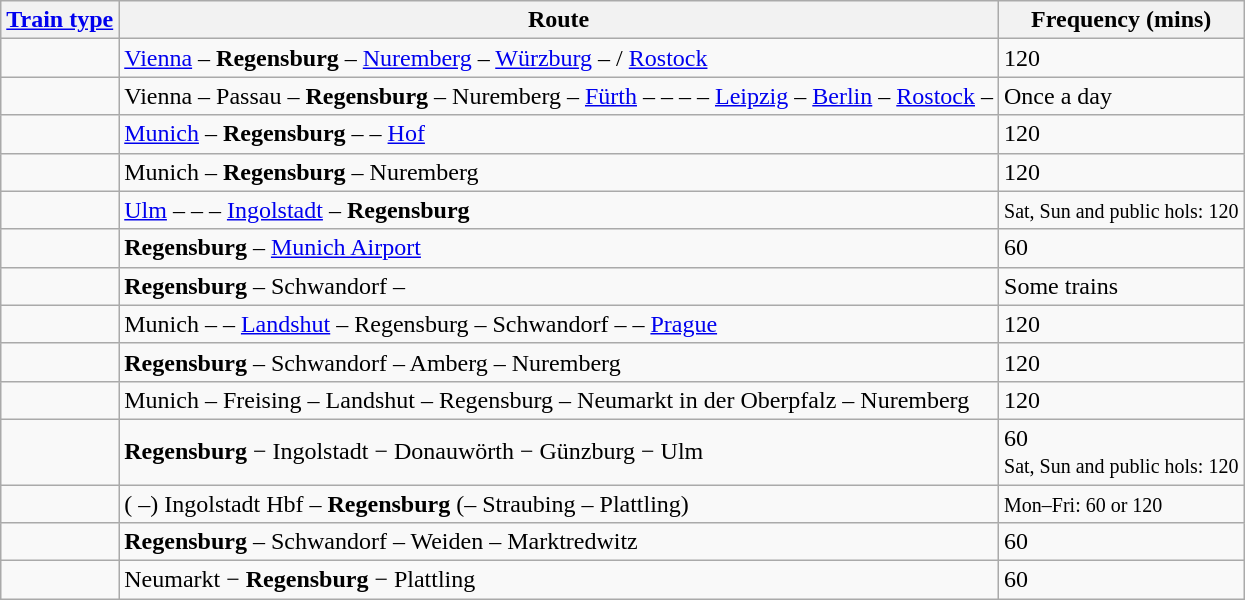<table class="wikitable">
<tr>
<th><a href='#'>Train type</a></th>
<th>Route</th>
<th>Frequency (mins)</th>
</tr>
<tr>
<td></td>
<td><a href='#'>Vienna</a> – <strong>Regensburg</strong> – <a href='#'>Nuremberg</a> – <a href='#'>Würzburg</a> –  / <a href='#'>Rostock</a></td>
<td>120</td>
</tr>
<tr>
<td></td>
<td>Vienna – Passau – <strong>Regensburg</strong> – Nuremberg – <a href='#'>Fürth</a> –  –  –  – <a href='#'>Leipzig</a> – <a href='#'>Berlin</a> – <a href='#'>Rostock</a> – </td>
<td>Once a day</td>
</tr>
<tr>
<td></td>
<td><a href='#'>Munich</a> – <strong>Regensburg</strong> –  – <a href='#'>Hof</a></td>
<td>120</td>
</tr>
<tr>
<td></td>
<td>Munich – <strong>Regensburg</strong> – Nuremberg</td>
<td>120</td>
</tr>
<tr>
<td></td>
<td><a href='#'>Ulm</a> –  –  – <a href='#'>Ingolstadt</a> – <strong>Regensburg</strong></td>
<td><small>Sat, Sun and public hols: 120</small></td>
</tr>
<tr>
<td></td>
<td><strong>Regensburg</strong> – <a href='#'>Munich Airport</a></td>
<td>60</td>
</tr>
<tr>
<td></td>
<td><strong>Regensburg</strong> – Schwandorf – </td>
<td>Some trains</td>
</tr>
<tr>
<td></td>
<td>Munich –  – <a href='#'>Landshut</a> – Regensburg – Schwandorf –  – <a href='#'>Prague</a></td>
<td>120</td>
</tr>
<tr>
<td></td>
<td><strong>Regensburg</strong> – Schwandorf – Amberg – Nuremberg</td>
<td>120</td>
</tr>
<tr>
<td></td>
<td>Munich – Freising – Landshut – Regensburg – Neumarkt in der Oberpfalz – Nuremberg</td>
<td>120</td>
</tr>
<tr>
<td></td>
<td><strong>Regensburg</strong> − Ingolstadt − Donauwörth − Günzburg − Ulm</td>
<td>60<br><small>Sat, Sun and public hols: 120 </small></td>
</tr>
<tr>
<td></td>
<td>( –) Ingolstadt Hbf – <strong>Regensburg</strong> (– Straubing – Plattling)</td>
<td><small>Mon–Fri: 60 or 120</small></td>
</tr>
<tr>
<td></td>
<td><strong>Regensburg</strong> – Schwandorf – Weiden – Marktredwitz</td>
<td>60</td>
</tr>
<tr>
<td></td>
<td>Neumarkt − <strong>Regensburg</strong> − Plattling</td>
<td>60</td>
</tr>
</table>
